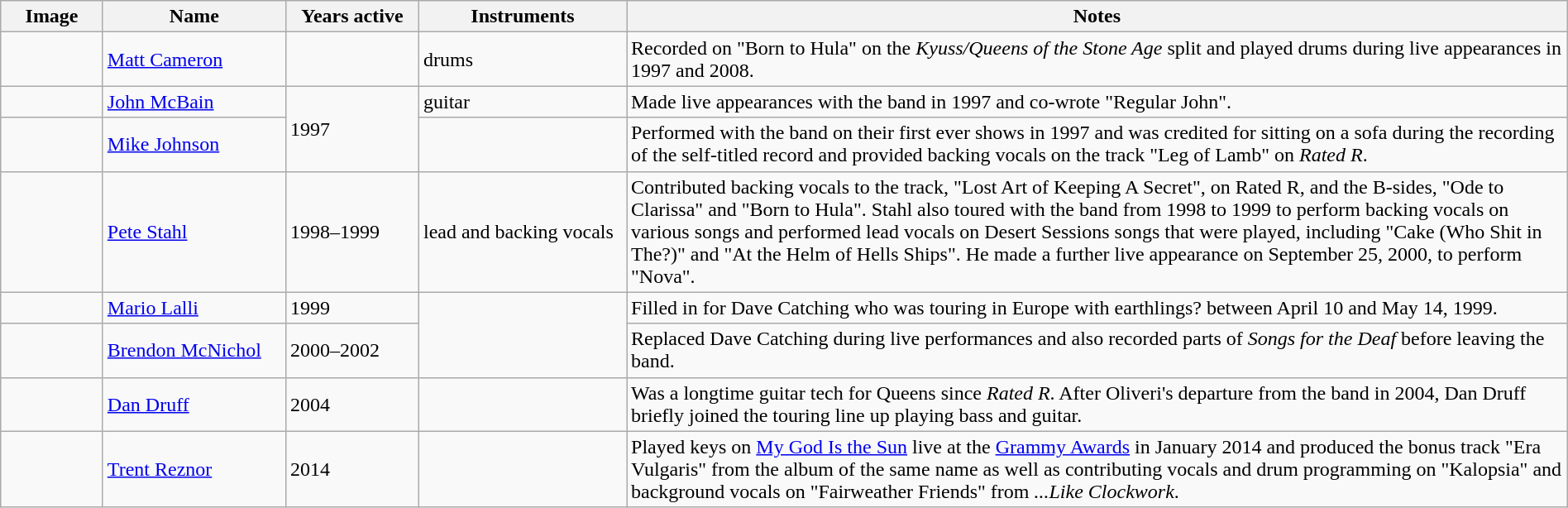<table class="wikitable" width="100%" border="1">
<tr>
<th width="75">Image</th>
<th width="140">Name</th>
<th width="100">Years active</th>
<th width="160">Instruments</th>
<th>Notes</th>
</tr>
<tr>
<td></td>
<td><a href='#'>Matt Cameron</a></td>
<td></td>
<td>drums</td>
<td>Recorded on "Born to Hula" on the <em>Kyuss/Queens of the Stone Age</em> split and played drums during live appearances in 1997 and 2008.</td>
</tr>
<tr>
<td></td>
<td><a href='#'>John McBain</a></td>
<td rowspan="2">1997</td>
<td>guitar</td>
<td>Made live appearances with the band in 1997 and co-wrote "Regular John".</td>
</tr>
<tr>
<td></td>
<td><a href='#'>Mike Johnson</a></td>
<td></td>
<td>Performed with the band on their first ever shows in 1997 and was credited for sitting on a sofa during the recording of the self-titled record and provided backing vocals on the track "Leg of Lamb" on <em>Rated R</em>.</td>
</tr>
<tr>
<td></td>
<td><a href='#'>Pete Stahl</a></td>
<td>1998–1999</td>
<td>lead and backing vocals</td>
<td>Contributed backing vocals to the track, "Lost Art of Keeping A Secret", on Rated R, and the B-sides, "Ode to Clarissa" and "Born to Hula". Stahl also toured with the band from 1998 to 1999 to perform backing vocals on various songs and performed lead vocals on Desert Sessions songs that were played, including "Cake (Who Shit in The?)" and "At the Helm of Hells Ships". He made a further live appearance on September 25, 2000, to perform "Nova".</td>
</tr>
<tr>
<td></td>
<td><a href='#'>Mario Lalli</a></td>
<td>1999</td>
<td rowspan="2"></td>
<td>Filled in for Dave Catching who was touring in Europe with earthlings? between April 10 and May 14, 1999.</td>
</tr>
<tr>
<td></td>
<td><a href='#'>Brendon McNichol</a></td>
<td>2000–2002</td>
<td>Replaced Dave Catching during live performances and also recorded parts of <em>Songs for the Deaf</em> before leaving the band.</td>
</tr>
<tr>
<td></td>
<td><a href='#'>Dan Druff</a></td>
<td>2004</td>
<td></td>
<td>Was a longtime guitar tech for Queens since <em>Rated R</em>. After Oliveri's departure from the band in 2004, Dan Druff briefly joined the touring line up playing bass and guitar.</td>
</tr>
<tr>
<td></td>
<td><a href='#'>Trent Reznor</a></td>
<td>2014</td>
<td></td>
<td>Played keys on <a href='#'>My God Is the Sun</a> live at the <a href='#'>Grammy Awards</a> in January 2014 and produced the bonus track "Era Vulgaris" from the album of the same name as well as contributing vocals and drum programming on "Kalopsia" and background vocals on "Fairweather Friends" from <em>...Like Clockwork</em>.</td>
</tr>
</table>
